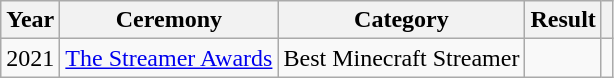<table class="wikitable" style="text-align:center;">
<tr>
<th>Year</th>
<th>Ceremony</th>
<th>Category</th>
<th>Result</th>
<th></th>
</tr>
<tr>
<td>2021</td>
<td><a href='#'>The Streamer Awards</a></td>
<td>Best Minecraft Streamer</td>
<td></td>
<td></td>
</tr>
</table>
